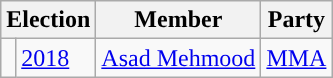<table class="wikitable">
<tr>
<th colspan="2">Election</th>
<th>Member</th>
<th>Party</th>
</tr>
<tr>
<td style="background-color: "></td>
<td><a href='#'>2018</a></td>
<td><a href='#'>Asad Mehmood</a></td>
<td><a href='#'>MMA</a></td>
</tr>
</table>
